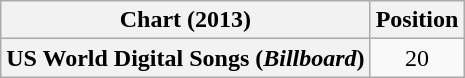<table class="wikitable plainrowheaders" style="text-align:center">
<tr>
<th scope="col">Chart (2013)</th>
<th scope="col">Position</th>
</tr>
<tr>
<th scope="row">US World Digital Songs (<em>Billboard</em>)</th>
<td>20</td>
</tr>
</table>
